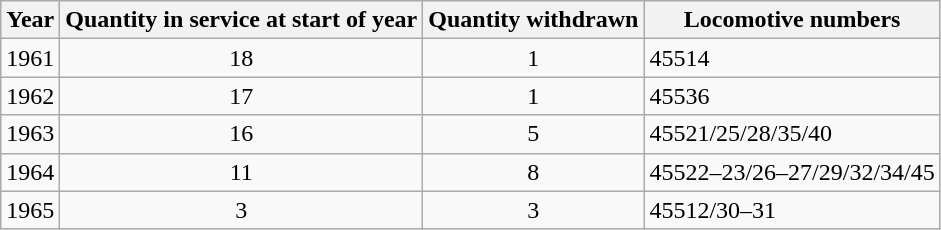<table class="wikitable sortable" style=text-align:center>
<tr>
<th>Year</th>
<th>Quantity in service at start of year</th>
<th>Quantity withdrawn</th>
<th class="unsortable">Locomotive numbers</th>
</tr>
<tr>
<td>1961</td>
<td>18</td>
<td>1</td>
<td align=left>45514</td>
</tr>
<tr>
<td>1962</td>
<td>17</td>
<td>1</td>
<td align=left>45536</td>
</tr>
<tr>
<td>1963</td>
<td>16</td>
<td>5</td>
<td align=left>45521/25/28/35/40</td>
</tr>
<tr>
<td>1964</td>
<td>11</td>
<td>8</td>
<td align=left>45522–23/26–27/29/32/34/45</td>
</tr>
<tr>
<td>1965</td>
<td>3</td>
<td>3</td>
<td align=left>45512/30–31</td>
</tr>
</table>
